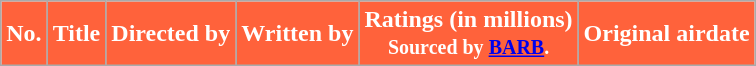<table class="wikitable plainrowheaders" border="1" style="background:white;">
<tr>
<th style="background-color: #FF623B; color: #ffffff;">No.</th>
<th style="background-color: #FF623B; color: #ffffff;">Title</th>
<th style="background-color: #FF623B; color: #ffffff;">Directed by</th>
<th style="background-color: #FF623B; color: #ffffff;">Written by</th>
<th style="background-color: #FF623B; color: #ffffff;">Ratings (in millions)<br> <small>Sourced by <a href='#'>BARB</a>.</small></th>
<th style="background-color: #FF623B; color: #ffffff;">Original airdate<br>




</th>
</tr>
</table>
